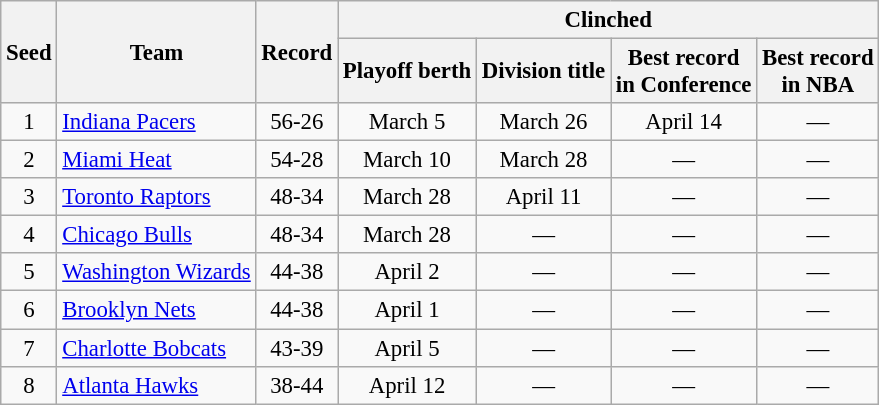<table class="wikitable"  style="font-size:95%; text-align:center">
<tr>
<th rowspan=2>Seed</th>
<th rowspan=2>Team</th>
<th rowspan=2>Record</th>
<th colspan=4>Clinched</th>
</tr>
<tr>
<th>Playoff berth</th>
<th>Division title</th>
<th>Best record<br> in Conference</th>
<th>Best record<br> in NBA</th>
</tr>
<tr>
<td>1</td>
<td align=left><a href='#'>Indiana Pacers</a></td>
<td>56-26</td>
<td>March 5</td>
<td>March 26</td>
<td>April 14</td>
<td>—</td>
</tr>
<tr>
<td>2</td>
<td align=left><a href='#'>Miami Heat</a></td>
<td>54-28</td>
<td>March 10</td>
<td>March 28</td>
<td>—</td>
<td>—</td>
</tr>
<tr>
<td>3</td>
<td align=left><a href='#'>Toronto Raptors</a></td>
<td>48-34 </td>
<td>March 28</td>
<td>April 11</td>
<td>—</td>
<td>—</td>
</tr>
<tr>
<td>4</td>
<td align=left><a href='#'>Chicago Bulls</a></td>
<td>48-34 </td>
<td>March 28</td>
<td>—</td>
<td>—</td>
<td>—</td>
</tr>
<tr>
<td>5</td>
<td align=left><a href='#'>Washington Wizards</a></td>
<td>44-38 </td>
<td>April 2</td>
<td>—</td>
<td>—</td>
<td>—</td>
</tr>
<tr>
<td>6</td>
<td align=left><a href='#'>Brooklyn Nets</a></td>
<td>44-38</td>
<td>April 1</td>
<td>—</td>
<td>—</td>
<td>—</td>
</tr>
<tr 8>
<td>7</td>
<td align=left><a href='#'>Charlotte Bobcats</a></td>
<td>43-39</td>
<td>April 5</td>
<td>—</td>
<td>—</td>
<td>—</td>
</tr>
<tr>
<td>8</td>
<td align=left><a href='#'>Atlanta Hawks</a></td>
<td>38-44</td>
<td>April 12</td>
<td>—</td>
<td>—</td>
<td>—</td>
</tr>
</table>
